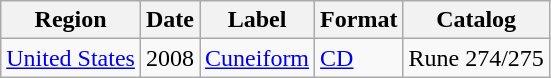<table class="wikitable">
<tr>
<th>Region</th>
<th>Date</th>
<th>Label</th>
<th>Format</th>
<th>Catalog</th>
</tr>
<tr>
<td><a href='#'>United States</a></td>
<td>2008</td>
<td><a href='#'>Cuneiform</a></td>
<td><a href='#'>CD</a></td>
<td>Rune 274/275</td>
</tr>
</table>
